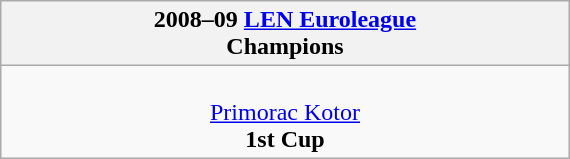<table class="wikitable" style="margin: 0 auto; width: 30%;">
<tr>
<th>2008–09 <a href='#'>LEN Euroleague</a><br>Champions</th>
</tr>
<tr>
<td align=center><br><a href='#'>Primorac Kotor</a><br><strong>1st Cup</strong></td>
</tr>
</table>
